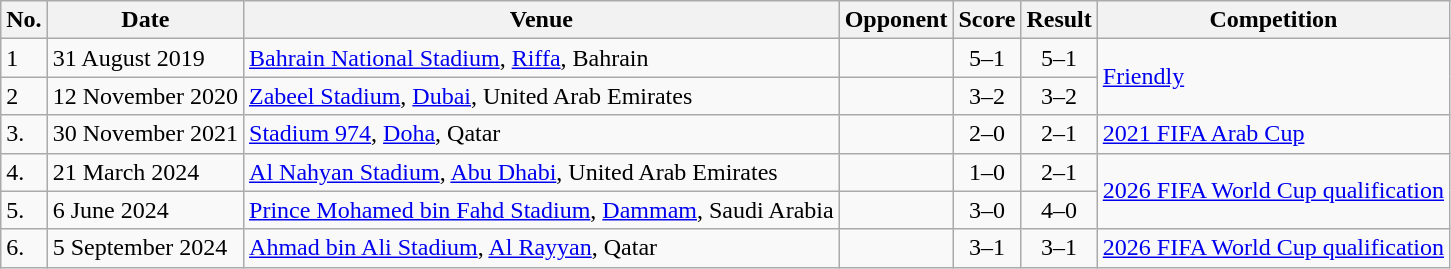<table class="wikitable">
<tr>
<th>No.</th>
<th>Date</th>
<th>Venue</th>
<th>Opponent</th>
<th>Score</th>
<th>Result</th>
<th>Competition</th>
</tr>
<tr>
<td>1</td>
<td>31 August 2019</td>
<td><a href='#'>Bahrain National Stadium</a>, <a href='#'>Riffa</a>, Bahrain</td>
<td></td>
<td align="center">5–1</td>
<td align="center">5–1</td>
<td rowspan=2><a href='#'>Friendly</a></td>
</tr>
<tr>
<td>2</td>
<td>12 November 2020</td>
<td><a href='#'>Zabeel Stadium</a>, <a href='#'>Dubai</a>, United Arab Emirates</td>
<td></td>
<td align="center">3–2</td>
<td align="center">3–2</td>
</tr>
<tr>
<td>3.</td>
<td>30 November 2021</td>
<td><a href='#'>Stadium 974</a>, <a href='#'>Doha</a>, Qatar</td>
<td></td>
<td align=center>2–0</td>
<td align=center>2–1</td>
<td><a href='#'>2021 FIFA Arab Cup</a></td>
</tr>
<tr>
<td>4.</td>
<td>21 March 2024</td>
<td><a href='#'>Al Nahyan Stadium</a>, <a href='#'>Abu Dhabi</a>, United Arab Emirates</td>
<td></td>
<td align=center>1–0</td>
<td align=center>2–1</td>
<td rowspan=2><a href='#'>2026 FIFA World Cup qualification</a></td>
</tr>
<tr>
<td>5.</td>
<td>6 June 2024</td>
<td><a href='#'>Prince Mohamed bin Fahd Stadium</a>, <a href='#'>Dammam</a>, Saudi Arabia</td>
<td></td>
<td align=center>3–0</td>
<td align=center>4–0</td>
</tr>
<tr>
<td>6.</td>
<td>5 September 2024</td>
<td><a href='#'>Ahmad bin Ali Stadium</a>, <a href='#'>Al Rayyan</a>, Qatar</td>
<td></td>
<td align=center>3–1</td>
<td align=center>3–1</td>
<td rowspan=2><a href='#'>2026 FIFA World Cup qualification</a></td>
</tr>
</table>
